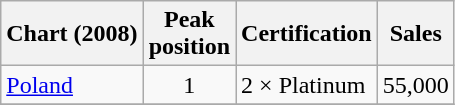<table class="wikitable">
<tr>
<th align="left">Chart (2008)</th>
<th align="center">Peak<br>position</th>
<th align="center">Certification</th>
<th align="center">Sales</th>
</tr>
<tr>
<td align="left"><a href='#'>Poland</a></td>
<td align="center">1</td>
<td align="left">2 × Platinum</td>
<td align="left">55,000</td>
</tr>
<tr>
</tr>
</table>
